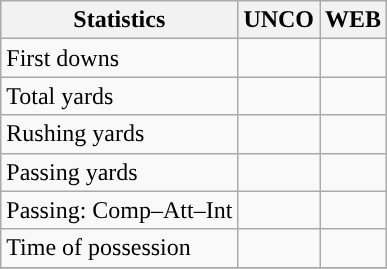<table class="wikitable" style="float: left;">
<tr>
<th>Statistics</th>
<th>UNCO</th>
<th>WEB</th>
</tr>
<tr>
<td>First downs</td>
<td></td>
<td></td>
</tr>
<tr>
<td>Total yards</td>
<td></td>
<td></td>
</tr>
<tr>
<td>Rushing yards</td>
<td></td>
<td></td>
</tr>
<tr>
<td>Passing yards</td>
<td></td>
<td></td>
</tr>
<tr>
<td>Passing: Comp–Att–Int</td>
<td></td>
<td></td>
</tr>
<tr>
<td>Time of possession</td>
<td></td>
<td></td>
</tr>
<tr>
</tr>
</table>
